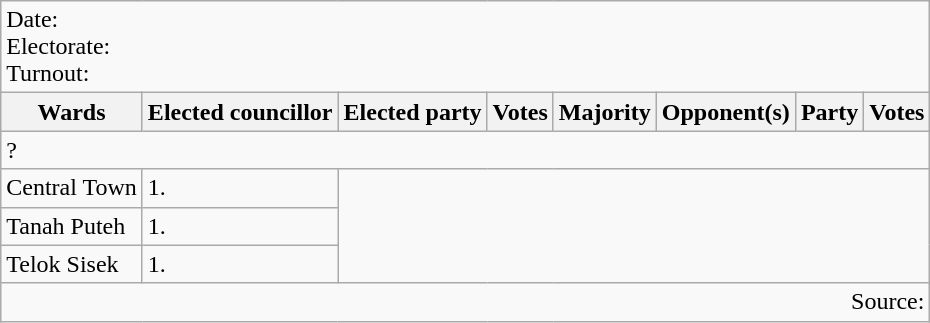<table class=wikitable>
<tr>
<td colspan=8>Date: <br>Electorate: <br>Turnout:</td>
</tr>
<tr>
<th>Wards</th>
<th>Elected councillor</th>
<th>Elected party</th>
<th>Votes</th>
<th>Majority</th>
<th>Opponent(s)</th>
<th>Party</th>
<th>Votes</th>
</tr>
<tr>
<td colspan=8>? </td>
</tr>
<tr>
<td>Central Town</td>
<td>1.</td>
</tr>
<tr>
<td>Tanah Puteh</td>
<td>1.</td>
</tr>
<tr>
<td>Telok Sisek</td>
<td>1.</td>
</tr>
<tr>
<td colspan=8 align=right>Source:</td>
</tr>
</table>
